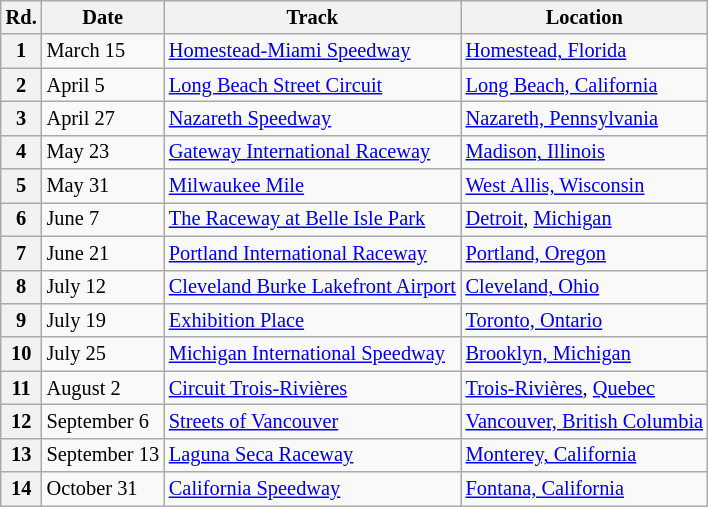<table class="wikitable" style="font-size: 85%">
<tr>
<th>Rd.</th>
<th>Date</th>
<th>Track</th>
<th>Location</th>
</tr>
<tr>
<th>1</th>
<td>March 15</td>
<td> <a href='#'>Homestead-Miami Speedway</a></td>
<td><a href='#'>Homestead, Florida</a></td>
</tr>
<tr>
<th>2</th>
<td>April 5</td>
<td> <a href='#'>Long Beach Street Circuit</a></td>
<td><a href='#'>Long Beach, California</a></td>
</tr>
<tr>
<th>3</th>
<td>April 27</td>
<td> <a href='#'>Nazareth Speedway</a></td>
<td><a href='#'>Nazareth, Pennsylvania</a></td>
</tr>
<tr>
<th>4</th>
<td>May 23</td>
<td> <a href='#'>Gateway International Raceway</a></td>
<td><a href='#'>Madison, Illinois</a></td>
</tr>
<tr>
<th>5</th>
<td>May 31</td>
<td> <a href='#'>Milwaukee Mile</a></td>
<td><a href='#'>West Allis, Wisconsin</a></td>
</tr>
<tr>
<th>6</th>
<td>June 7</td>
<td> <a href='#'>The Raceway at Belle Isle Park</a></td>
<td><a href='#'>Detroit</a>, <a href='#'>Michigan</a></td>
</tr>
<tr>
<th>7</th>
<td>June 21</td>
<td> <a href='#'>Portland International Raceway</a></td>
<td><a href='#'>Portland, Oregon</a></td>
</tr>
<tr>
<th>8</th>
<td>July 12</td>
<td> <a href='#'>Cleveland Burke Lakefront Airport</a></td>
<td><a href='#'>Cleveland, Ohio</a></td>
</tr>
<tr>
<th>9</th>
<td>July 19</td>
<td> <a href='#'>Exhibition Place</a></td>
<td><a href='#'>Toronto, Ontario</a></td>
</tr>
<tr>
<th>10</th>
<td>July 25</td>
<td> <a href='#'>Michigan International Speedway</a></td>
<td><a href='#'>Brooklyn, Michigan</a></td>
</tr>
<tr>
<th>11</th>
<td>August 2</td>
<td> <a href='#'>Circuit Trois-Rivières</a></td>
<td><a href='#'>Trois-Rivières</a>, <a href='#'>Quebec</a></td>
</tr>
<tr>
<th>12</th>
<td>September 6</td>
<td> <a href='#'>Streets of Vancouver</a></td>
<td><a href='#'>Vancouver, British Columbia</a></td>
</tr>
<tr>
<th>13</th>
<td>September 13</td>
<td> <a href='#'>Laguna Seca Raceway</a></td>
<td><a href='#'>Monterey, California</a></td>
</tr>
<tr>
<th>14</th>
<td>October 31</td>
<td> <a href='#'>California Speedway</a></td>
<td><a href='#'>Fontana, California</a></td>
</tr>
</table>
